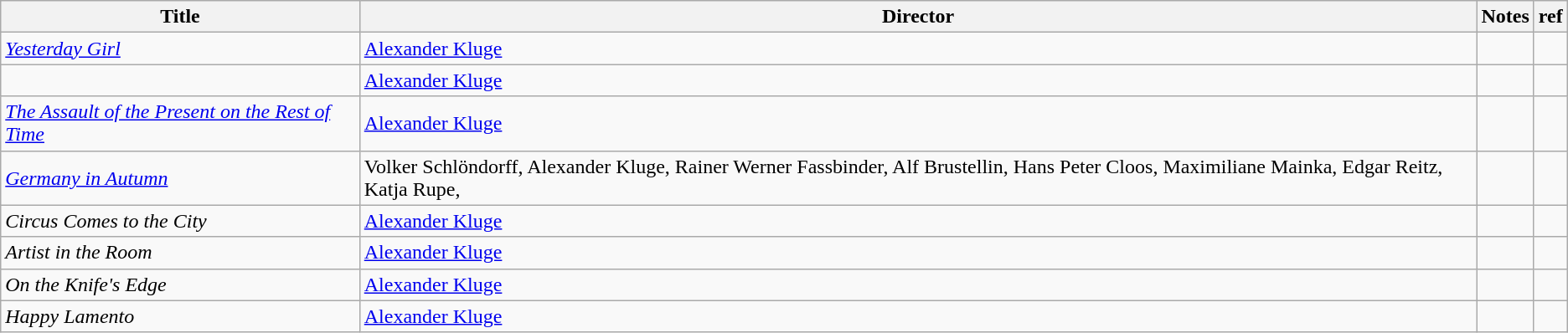<table class="wikitable">
<tr>
<th>Title</th>
<th>Director</th>
<th>Notes</th>
<th>ref</th>
</tr>
<tr>
<td><em><a href='#'>Yesterday Girl</a></em></td>
<td><a href='#'>Alexander Kluge</a></td>
<td></td>
<td></td>
</tr>
<tr>
<td><em></em></td>
<td><a href='#'>Alexander Kluge</a></td>
<td></td>
<td></td>
</tr>
<tr>
<td><em><a href='#'>The Assault of the Present on the Rest of Time</a></em></td>
<td><a href='#'>Alexander Kluge</a></td>
<td></td>
<td></td>
</tr>
<tr>
<td><em><a href='#'>Germany in Autumn</a></em></td>
<td>Volker Schlöndorff, Alexander Kluge, Rainer Werner Fassbinder, Alf Brustellin, Hans Peter Cloos, Maximiliane Mainka, Edgar Reitz, Katja Rupe,</td>
<td></td>
<td></td>
</tr>
<tr>
<td><em>Circus Comes to the City</em></td>
<td><a href='#'>Alexander Kluge</a></td>
<td></td>
<td></td>
</tr>
<tr>
<td><em>Artist in the Room</em></td>
<td><a href='#'>Alexander Kluge</a></td>
<td></td>
<td></td>
</tr>
<tr>
<td><em>On the Knife's Edge</em></td>
<td><a href='#'>Alexander Kluge</a></td>
<td></td>
<td></td>
</tr>
<tr>
<td><em>Happy Lamento</em></td>
<td><a href='#'>Alexander Kluge</a></td>
<td></td>
<td></td>
</tr>
</table>
